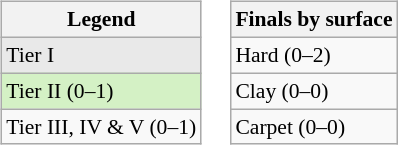<table>
<tr valign=top>
<td><br><table class=wikitable style="font-size:90%">
<tr>
<th>Legend</th>
</tr>
<tr>
<td style="background:#e9e9e9;">Tier I</td>
</tr>
<tr>
<td style="background:#d4f1c5;">Tier II (0–1)</td>
</tr>
<tr>
<td>Tier III, IV & V (0–1)</td>
</tr>
</table>
</td>
<td><br><table class=wikitable style="font-size:90%">
<tr>
<th>Finals by surface</th>
</tr>
<tr>
<td>Hard (0–2)</td>
</tr>
<tr>
<td>Clay (0–0)</td>
</tr>
<tr>
<td>Carpet (0–0)</td>
</tr>
</table>
</td>
</tr>
</table>
